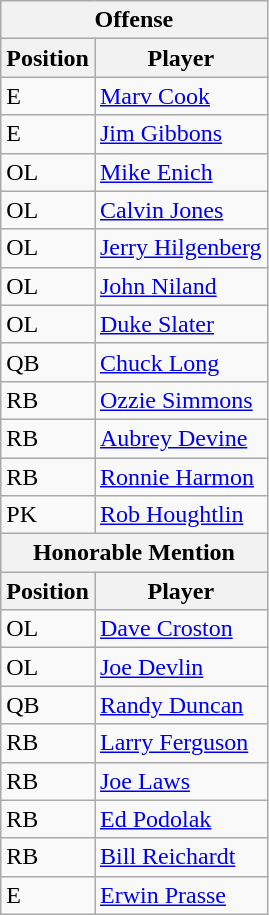<table class="wikitable" style="float:left; margin-right:1em;">
<tr>
<th colspan=2>Offense</th>
</tr>
<tr>
<th>Position</th>
<th>Player</th>
</tr>
<tr>
<td>E</td>
<td><a href='#'>Marv Cook</a></td>
</tr>
<tr>
<td>E</td>
<td><a href='#'>Jim Gibbons</a></td>
</tr>
<tr>
<td>OL</td>
<td><a href='#'>Mike Enich</a></td>
</tr>
<tr>
<td>OL</td>
<td><a href='#'>Calvin Jones</a></td>
</tr>
<tr>
<td>OL</td>
<td><a href='#'>Jerry Hilgenberg</a></td>
</tr>
<tr>
<td>OL</td>
<td><a href='#'>John Niland</a></td>
</tr>
<tr>
<td>OL</td>
<td><a href='#'>Duke Slater</a></td>
</tr>
<tr>
<td>QB</td>
<td><a href='#'>Chuck Long</a></td>
</tr>
<tr>
<td>RB</td>
<td><a href='#'>Ozzie Simmons</a></td>
</tr>
<tr>
<td>RB</td>
<td><a href='#'>Aubrey Devine</a></td>
</tr>
<tr>
<td>RB</td>
<td><a href='#'>Ronnie Harmon</a></td>
</tr>
<tr>
<td>PK</td>
<td><a href='#'>Rob Houghtlin</a></td>
</tr>
<tr>
<th colspan=2>Honorable Mention</th>
</tr>
<tr>
<th>Position</th>
<th>Player</th>
</tr>
<tr>
<td>OL</td>
<td><a href='#'>Dave Croston</a></td>
</tr>
<tr>
<td>OL</td>
<td><a href='#'>Joe Devlin</a></td>
</tr>
<tr>
<td>QB</td>
<td><a href='#'>Randy Duncan</a></td>
</tr>
<tr>
<td>RB</td>
<td><a href='#'>Larry Ferguson</a></td>
</tr>
<tr>
<td>RB</td>
<td><a href='#'>Joe Laws</a></td>
</tr>
<tr>
<td>RB</td>
<td><a href='#'>Ed Podolak</a></td>
</tr>
<tr>
<td>RB</td>
<td><a href='#'>Bill Reichardt</a></td>
</tr>
<tr>
<td>E</td>
<td><a href='#'>Erwin Prasse</a></td>
</tr>
</table>
